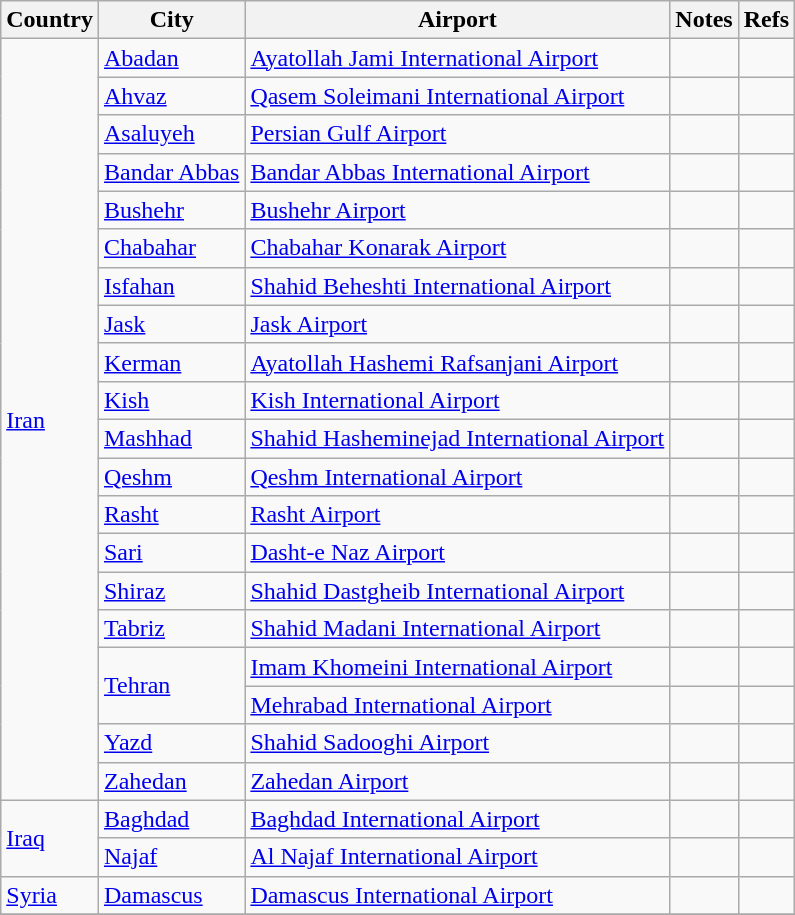<table class="sortable wikitable">
<tr>
<th>Country</th>
<th>City</th>
<th>Airport</th>
<th>Notes</th>
<th>Refs</th>
</tr>
<tr>
<td rowspan=20><a href='#'>Iran</a></td>
<td><a href='#'>Abadan</a></td>
<td><a href='#'>Ayatollah Jami International Airport</a></td>
<td align=center></td>
<td align=center></td>
</tr>
<tr>
<td><a href='#'>Ahvaz</a></td>
<td><a href='#'>Qasem Soleimani International Airport</a></td>
<td align=center></td>
<td align=center></td>
</tr>
<tr>
<td><a href='#'>Asaluyeh</a></td>
<td><a href='#'>Persian Gulf Airport</a></td>
<td align=center></td>
<td align=center></td>
</tr>
<tr>
<td><a href='#'>Bandar Abbas</a></td>
<td><a href='#'>Bandar Abbas International Airport</a></td>
<td align=center></td>
<td align=center></td>
</tr>
<tr>
<td><a href='#'>Bushehr</a></td>
<td><a href='#'>Bushehr Airport</a></td>
<td align=center></td>
<td align=center></td>
</tr>
<tr>
<td><a href='#'>Chabahar</a></td>
<td><a href='#'>Chabahar Konarak Airport</a></td>
<td align=center></td>
<td align=center></td>
</tr>
<tr>
<td><a href='#'>Isfahan</a></td>
<td><a href='#'>Shahid Beheshti International Airport</a></td>
<td align=center></td>
<td align=center></td>
</tr>
<tr>
<td><a href='#'>Jask</a></td>
<td><a href='#'>Jask Airport</a></td>
<td align=center></td>
<td align=center></td>
</tr>
<tr>
<td><a href='#'>Kerman</a></td>
<td><a href='#'>Ayatollah Hashemi Rafsanjani Airport</a></td>
<td align=center></td>
<td align=center></td>
</tr>
<tr>
<td><a href='#'>Kish</a></td>
<td><a href='#'>Kish International Airport</a></td>
<td align=center></td>
<td align=center></td>
</tr>
<tr>
<td><a href='#'>Mashhad</a></td>
<td><a href='#'>Shahid Hasheminejad International Airport</a></td>
<td></td>
<td align=center></td>
</tr>
<tr>
<td><a href='#'>Qeshm</a></td>
<td><a href='#'>Qeshm International Airport</a></td>
<td align=center></td>
<td align=center></td>
</tr>
<tr>
<td><a href='#'>Rasht</a></td>
<td><a href='#'>Rasht Airport</a></td>
<td align=center></td>
<td align=center></td>
</tr>
<tr>
<td><a href='#'>Sari</a></td>
<td><a href='#'>Dasht-e Naz Airport</a></td>
<td align=center></td>
<td align=center></td>
</tr>
<tr>
<td><a href='#'>Shiraz</a></td>
<td><a href='#'>Shahid Dastgheib International Airport</a></td>
<td align=center></td>
<td align=center></td>
</tr>
<tr>
<td><a href='#'>Tabriz</a></td>
<td><a href='#'>Shahid Madani International Airport</a></td>
<td align=center></td>
<td align=center></td>
</tr>
<tr>
<td rowspan="2"><a href='#'>Tehran</a></td>
<td><a href='#'>Imam Khomeini International Airport</a></td>
<td></td>
<td align=center></td>
</tr>
<tr>
<td><a href='#'>Mehrabad International Airport</a></td>
<td></td>
<td align=center></td>
</tr>
<tr>
<td><a href='#'>Yazd</a></td>
<td><a href='#'>Shahid Sadooghi Airport</a></td>
<td align=center></td>
<td align=center></td>
</tr>
<tr>
<td><a href='#'>Zahedan</a></td>
<td><a href='#'>Zahedan Airport</a></td>
<td align=center></td>
<td align=center></td>
</tr>
<tr>
<td rowspan=2><a href='#'>Iraq</a></td>
<td><a href='#'>Baghdad</a></td>
<td><a href='#'>Baghdad International Airport</a></td>
<td align=center></td>
<td align=center></td>
</tr>
<tr>
<td><a href='#'>Najaf</a></td>
<td><a href='#'>Al Najaf International Airport</a></td>
<td align=center></td>
<td align=center></td>
</tr>
<tr>
<td><a href='#'>Syria</a></td>
<td><a href='#'>Damascus</a></td>
<td><a href='#'>Damascus International Airport</a></td>
<td align=center></td>
<td align=center></td>
</tr>
<tr>
</tr>
</table>
